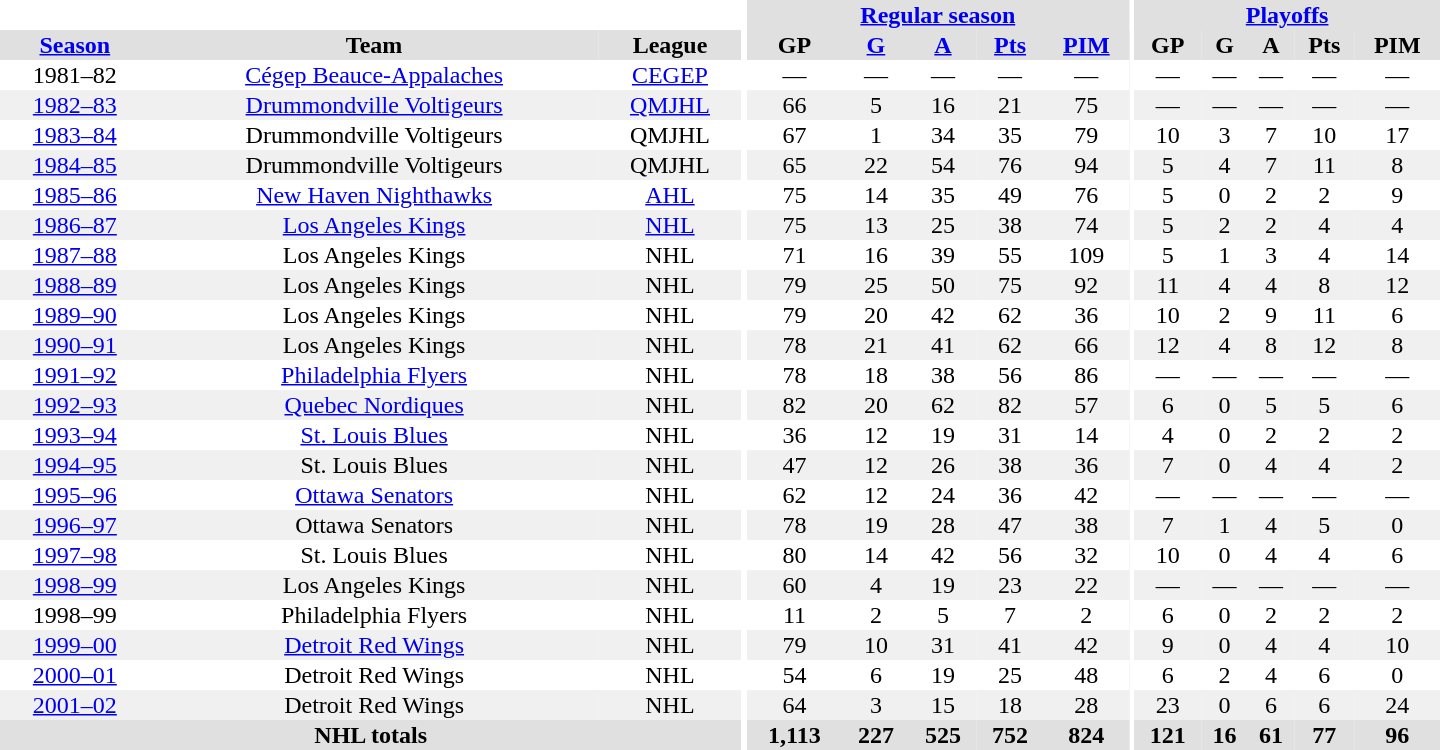<table border="0" cellpadding="1" cellspacing="0" style="text-align:center; width:60em">
<tr bgcolor="#e0e0e0">
<th colspan="3" bgcolor="#ffffff"></th>
<th rowspan="100" bgcolor="#ffffff"></th>
<th colspan="5"><a href='#'>Regular season</a></th>
<th rowspan="100" bgcolor="#ffffff"></th>
<th colspan="5"><a href='#'>Playoffs</a></th>
</tr>
<tr bgcolor="#e0e0e0">
<th><a href='#'>Season</a></th>
<th>Team</th>
<th>League</th>
<th>GP</th>
<th><a href='#'>G</a></th>
<th><a href='#'>A</a></th>
<th><a href='#'>Pts</a></th>
<th><a href='#'>PIM</a></th>
<th>GP</th>
<th>G</th>
<th>A</th>
<th>Pts</th>
<th>PIM</th>
</tr>
<tr>
<td>1981–82</td>
<td><a href='#'>Cégep Beauce-Appalaches</a></td>
<td><a href='#'>CEGEP</a></td>
<td>—</td>
<td>—</td>
<td>—</td>
<td>—</td>
<td>—</td>
<td>—</td>
<td>—</td>
<td>—</td>
<td>—</td>
<td>—</td>
</tr>
<tr bgcolor="#f0f0f0">
<td><a href='#'>1982–83</a></td>
<td><a href='#'>Drummondville Voltigeurs</a></td>
<td><a href='#'>QMJHL</a></td>
<td>66</td>
<td>5</td>
<td>16</td>
<td>21</td>
<td>75</td>
<td>—</td>
<td>—</td>
<td>—</td>
<td>—</td>
<td>—</td>
</tr>
<tr>
<td><a href='#'>1983–84</a></td>
<td>Drummondville Voltigeurs</td>
<td>QMJHL</td>
<td>67</td>
<td>1</td>
<td>34</td>
<td>35</td>
<td>79</td>
<td>10</td>
<td>3</td>
<td>7</td>
<td>10</td>
<td>17</td>
</tr>
<tr bgcolor="#f0f0f0">
<td><a href='#'>1984–85</a></td>
<td>Drummondville Voltigeurs</td>
<td>QMJHL</td>
<td>65</td>
<td>22</td>
<td>54</td>
<td>76</td>
<td>94</td>
<td>5</td>
<td>4</td>
<td>7</td>
<td>11</td>
<td>8</td>
</tr>
<tr>
<td><a href='#'>1985–86</a></td>
<td><a href='#'>New Haven Nighthawks</a></td>
<td><a href='#'>AHL</a></td>
<td>75</td>
<td>14</td>
<td>35</td>
<td>49</td>
<td>76</td>
<td>5</td>
<td>0</td>
<td>2</td>
<td>2</td>
<td>9</td>
</tr>
<tr bgcolor="#f0f0f0">
<td><a href='#'>1986–87</a></td>
<td><a href='#'>Los Angeles Kings</a></td>
<td><a href='#'>NHL</a></td>
<td>75</td>
<td>13</td>
<td>25</td>
<td>38</td>
<td>74</td>
<td>5</td>
<td>2</td>
<td>2</td>
<td>4</td>
<td>4</td>
</tr>
<tr>
<td><a href='#'>1987–88</a></td>
<td>Los Angeles Kings</td>
<td>NHL</td>
<td>71</td>
<td>16</td>
<td>39</td>
<td>55</td>
<td>109</td>
<td>5</td>
<td>1</td>
<td>3</td>
<td>4</td>
<td>14</td>
</tr>
<tr bgcolor="#f0f0f0">
<td><a href='#'>1988–89</a></td>
<td>Los Angeles Kings</td>
<td>NHL</td>
<td>79</td>
<td>25</td>
<td>50</td>
<td>75</td>
<td>92</td>
<td>11</td>
<td>4</td>
<td>4</td>
<td>8</td>
<td>12</td>
</tr>
<tr>
<td><a href='#'>1989–90</a></td>
<td>Los Angeles Kings</td>
<td>NHL</td>
<td>79</td>
<td>20</td>
<td>42</td>
<td>62</td>
<td>36</td>
<td>10</td>
<td>2</td>
<td>9</td>
<td>11</td>
<td>6</td>
</tr>
<tr bgcolor="#f0f0f0">
<td><a href='#'>1990–91</a></td>
<td>Los Angeles Kings</td>
<td>NHL</td>
<td>78</td>
<td>21</td>
<td>41</td>
<td>62</td>
<td>66</td>
<td>12</td>
<td>4</td>
<td>8</td>
<td>12</td>
<td>8</td>
</tr>
<tr>
<td><a href='#'>1991–92</a></td>
<td><a href='#'>Philadelphia Flyers</a></td>
<td>NHL</td>
<td>78</td>
<td>18</td>
<td>38</td>
<td>56</td>
<td>86</td>
<td>—</td>
<td>—</td>
<td>—</td>
<td>—</td>
<td>—</td>
</tr>
<tr bgcolor="#f0f0f0">
<td><a href='#'>1992–93</a></td>
<td><a href='#'>Quebec Nordiques</a></td>
<td>NHL</td>
<td>82</td>
<td>20</td>
<td>62</td>
<td>82</td>
<td>57</td>
<td>6</td>
<td>0</td>
<td>5</td>
<td>5</td>
<td>6</td>
</tr>
<tr>
<td><a href='#'>1993–94</a></td>
<td><a href='#'>St. Louis Blues</a></td>
<td>NHL</td>
<td>36</td>
<td>12</td>
<td>19</td>
<td>31</td>
<td>14</td>
<td>4</td>
<td>0</td>
<td>2</td>
<td>2</td>
<td>2</td>
</tr>
<tr bgcolor="#f0f0f0">
<td><a href='#'>1994–95</a></td>
<td>St. Louis Blues</td>
<td>NHL</td>
<td>47</td>
<td>12</td>
<td>26</td>
<td>38</td>
<td>36</td>
<td>7</td>
<td>0</td>
<td>4</td>
<td>4</td>
<td>2</td>
</tr>
<tr>
<td><a href='#'>1995–96</a></td>
<td><a href='#'>Ottawa Senators</a></td>
<td>NHL</td>
<td>62</td>
<td>12</td>
<td>24</td>
<td>36</td>
<td>42</td>
<td>—</td>
<td>—</td>
<td>—</td>
<td>—</td>
<td>—</td>
</tr>
<tr bgcolor="#f0f0f0">
<td><a href='#'>1996–97</a></td>
<td>Ottawa Senators</td>
<td>NHL</td>
<td>78</td>
<td>19</td>
<td>28</td>
<td>47</td>
<td>38</td>
<td>7</td>
<td>1</td>
<td>4</td>
<td>5</td>
<td>0</td>
</tr>
<tr>
<td><a href='#'>1997–98</a></td>
<td>St. Louis Blues</td>
<td>NHL</td>
<td>80</td>
<td>14</td>
<td>42</td>
<td>56</td>
<td>32</td>
<td>10</td>
<td>0</td>
<td>4</td>
<td>4</td>
<td>6</td>
</tr>
<tr bgcolor="#f0f0f0">
<td><a href='#'>1998–99</a></td>
<td>Los Angeles Kings</td>
<td>NHL</td>
<td>60</td>
<td>4</td>
<td>19</td>
<td>23</td>
<td>22</td>
<td>—</td>
<td>—</td>
<td>—</td>
<td>—</td>
<td>—</td>
</tr>
<tr>
<td>1998–99</td>
<td>Philadelphia Flyers</td>
<td>NHL</td>
<td>11</td>
<td>2</td>
<td>5</td>
<td>7</td>
<td>2</td>
<td>6</td>
<td>0</td>
<td>2</td>
<td>2</td>
<td>2</td>
</tr>
<tr bgcolor="#f0f0f0">
<td><a href='#'>1999–00</a></td>
<td><a href='#'>Detroit Red Wings</a></td>
<td>NHL</td>
<td>79</td>
<td>10</td>
<td>31</td>
<td>41</td>
<td>42</td>
<td>9</td>
<td>0</td>
<td>4</td>
<td>4</td>
<td>10</td>
</tr>
<tr>
<td><a href='#'>2000–01</a></td>
<td>Detroit Red Wings</td>
<td>NHL</td>
<td>54</td>
<td>6</td>
<td>19</td>
<td>25</td>
<td>48</td>
<td>6</td>
<td>2</td>
<td>4</td>
<td>6</td>
<td>0</td>
</tr>
<tr bgcolor="#f0f0f0">
<td><a href='#'>2001–02</a></td>
<td>Detroit Red Wings</td>
<td>NHL</td>
<td>64</td>
<td>3</td>
<td>15</td>
<td>18</td>
<td>28</td>
<td>23</td>
<td>0</td>
<td>6</td>
<td>6</td>
<td>24</td>
</tr>
<tr bgcolor="#e0e0e0">
<th colspan="3">NHL totals</th>
<th>1,113</th>
<th>227</th>
<th>525</th>
<th>752</th>
<th>824</th>
<th>121</th>
<th>16</th>
<th>61</th>
<th>77</th>
<th>96</th>
</tr>
</table>
